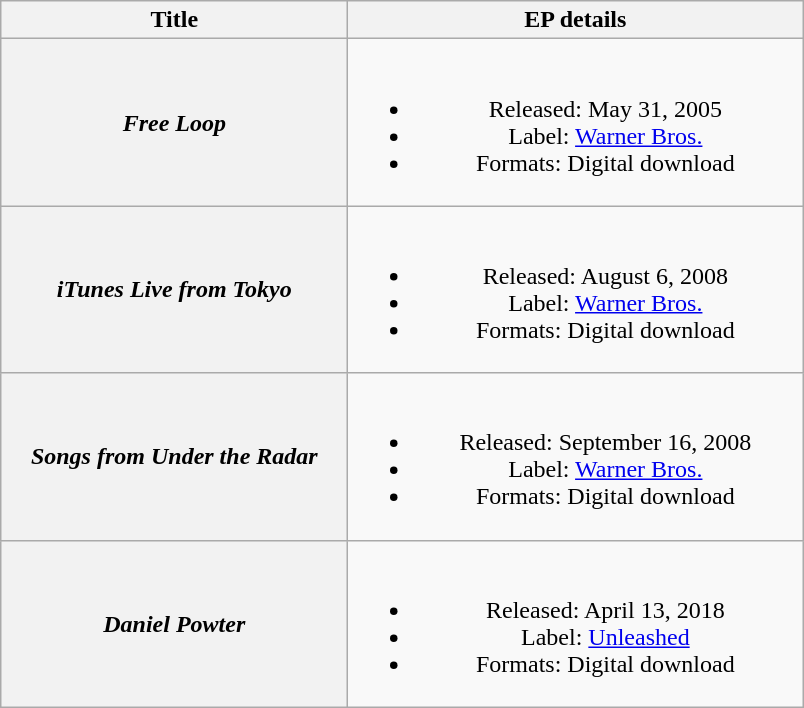<table class="wikitable plainrowheaders" style="text-align:center;">
<tr>
<th scope="col" style="width:14em;">Title</th>
<th scope="col" style="width:18.5em;">EP details</th>
</tr>
<tr>
<th scope="row"><em>Free Loop</em></th>
<td><br><ul><li>Released: May 31, 2005</li><li>Label: <a href='#'>Warner Bros.</a></li><li>Formats: Digital download</li></ul></td>
</tr>
<tr>
<th scope="row"><em>iTunes Live from Tokyo</em></th>
<td><br><ul><li>Released: August 6, 2008</li><li>Label: <a href='#'>Warner Bros.</a></li><li>Formats: Digital download</li></ul></td>
</tr>
<tr>
<th scope="row"><em>Songs from Under the Radar</em></th>
<td><br><ul><li>Released: September 16, 2008</li><li>Label: <a href='#'>Warner Bros.</a></li><li>Formats: Digital download</li></ul></td>
</tr>
<tr>
<th scope="row"><em>Daniel Powter</em></th>
<td><br><ul><li>Released: April 13, 2018</li><li>Label: <a href='#'>Unleashed</a></li><li>Formats: Digital download</li></ul></td>
</tr>
</table>
